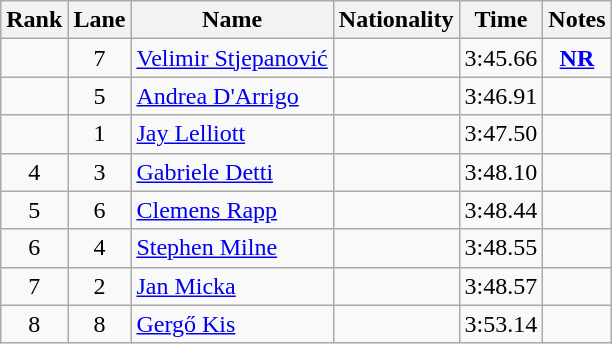<table class="wikitable sortable" style="text-align:center">
<tr>
<th>Rank</th>
<th>Lane</th>
<th>Name</th>
<th>Nationality</th>
<th>Time</th>
<th>Notes</th>
</tr>
<tr>
<td></td>
<td>7</td>
<td align=left><a href='#'>Velimir Stjepanović</a></td>
<td align=left></td>
<td>3:45.66</td>
<td><strong><a href='#'>NR</a></strong></td>
</tr>
<tr>
<td></td>
<td>5</td>
<td align=left><a href='#'>Andrea D'Arrigo</a></td>
<td align=left></td>
<td>3:46.91</td>
<td></td>
</tr>
<tr>
<td></td>
<td>1</td>
<td align=left><a href='#'>Jay Lelliott</a></td>
<td align=left></td>
<td>3:47.50</td>
<td></td>
</tr>
<tr>
<td>4</td>
<td>3</td>
<td align=left><a href='#'>Gabriele Detti</a></td>
<td align=left></td>
<td>3:48.10</td>
<td></td>
</tr>
<tr>
<td>5</td>
<td>6</td>
<td align=left><a href='#'>Clemens Rapp</a></td>
<td align=left></td>
<td>3:48.44</td>
<td></td>
</tr>
<tr>
<td>6</td>
<td>4</td>
<td align=left><a href='#'>Stephen Milne</a></td>
<td align=left></td>
<td>3:48.55</td>
<td></td>
</tr>
<tr>
<td>7</td>
<td>2</td>
<td align=left><a href='#'>Jan Micka</a></td>
<td align=left></td>
<td>3:48.57</td>
<td></td>
</tr>
<tr>
<td>8</td>
<td>8</td>
<td align=left><a href='#'>Gergő Kis</a></td>
<td align=left></td>
<td>3:53.14</td>
<td></td>
</tr>
</table>
